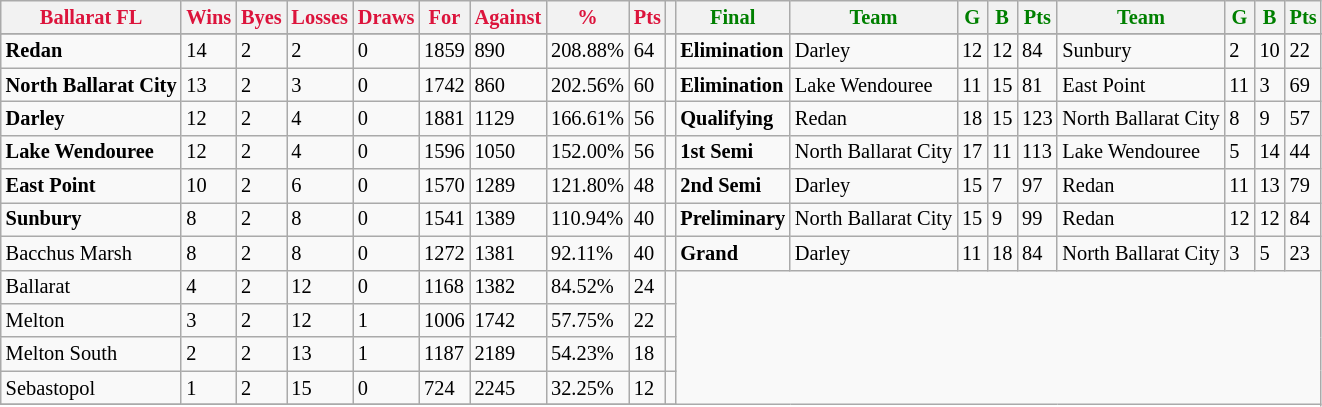<table style="font-size: 85%; text-align: left;" class="wikitable">
<tr>
<th style="color:crimson">Ballarat FL</th>
<th style="color:crimson">Wins</th>
<th style="color:crimson">Byes</th>
<th style="color:crimson">Losses</th>
<th style="color:crimson">Draws</th>
<th style="color:crimson">For</th>
<th style="color:crimson">Against</th>
<th style="color:crimson">%</th>
<th style="color:crimson">Pts</th>
<th></th>
<th style="color:green">Final</th>
<th style="color:green">Team</th>
<th style="color:green">G</th>
<th style="color:green">B</th>
<th style="color:green">Pts</th>
<th style="color:green">Team</th>
<th style="color:green">G</th>
<th style="color:green">B</th>
<th style="color:green">Pts</th>
</tr>
<tr>
</tr>
<tr>
</tr>
<tr>
<td><strong>	Redan	</strong></td>
<td>14</td>
<td>2</td>
<td>2</td>
<td>0</td>
<td>1859</td>
<td>890</td>
<td>208.88%</td>
<td>64</td>
<td></td>
<td><strong>Elimination</strong></td>
<td>Darley</td>
<td>12</td>
<td>12</td>
<td>84</td>
<td>Sunbury</td>
<td>2</td>
<td>10</td>
<td>22</td>
</tr>
<tr>
<td><strong>	North Ballarat City	</strong></td>
<td>13</td>
<td>2</td>
<td>3</td>
<td>0</td>
<td>1742</td>
<td>860</td>
<td>202.56%</td>
<td>60</td>
<td></td>
<td><strong>Elimination</strong></td>
<td>Lake Wendouree</td>
<td>11</td>
<td>15</td>
<td>81</td>
<td>East Point</td>
<td>11</td>
<td>3</td>
<td>69</td>
</tr>
<tr>
<td><strong>	Darley	</strong></td>
<td>12</td>
<td>2</td>
<td>4</td>
<td>0</td>
<td>1881</td>
<td>1129</td>
<td>166.61%</td>
<td>56</td>
<td></td>
<td><strong>Qualifying</strong></td>
<td>Redan</td>
<td>18</td>
<td>15</td>
<td>123</td>
<td>North Ballarat City</td>
<td>8</td>
<td>9</td>
<td>57</td>
</tr>
<tr>
<td><strong>	Lake Wendouree	</strong></td>
<td>12</td>
<td>2</td>
<td>4</td>
<td>0</td>
<td>1596</td>
<td>1050</td>
<td>152.00%</td>
<td>56</td>
<td></td>
<td><strong>1st Semi</strong></td>
<td>North Ballarat City</td>
<td>17</td>
<td>11</td>
<td>113</td>
<td>Lake Wendouree</td>
<td>5</td>
<td>14</td>
<td>44</td>
</tr>
<tr>
<td><strong>	East Point	</strong></td>
<td>10</td>
<td>2</td>
<td>6</td>
<td>0</td>
<td>1570</td>
<td>1289</td>
<td>121.80%</td>
<td>48</td>
<td></td>
<td><strong>2nd Semi</strong></td>
<td>Darley</td>
<td>15</td>
<td>7</td>
<td>97</td>
<td>Redan</td>
<td>11</td>
<td>13</td>
<td>79</td>
</tr>
<tr>
<td><strong>Sunbury	</strong></td>
<td>8</td>
<td>2</td>
<td>8</td>
<td>0</td>
<td>1541</td>
<td>1389</td>
<td>110.94%</td>
<td>40</td>
<td></td>
<td><strong>Preliminary</strong></td>
<td>North Ballarat City</td>
<td>15</td>
<td>9</td>
<td>99</td>
<td>Redan</td>
<td>12</td>
<td>12</td>
<td>84</td>
</tr>
<tr>
<td>Bacchus Marsh</td>
<td>8</td>
<td>2</td>
<td>8</td>
<td>0</td>
<td>1272</td>
<td>1381</td>
<td>92.11%</td>
<td>40</td>
<td></td>
<td><strong>Grand</strong></td>
<td>Darley</td>
<td>11</td>
<td>18</td>
<td>84</td>
<td>North Ballarat City</td>
<td>3</td>
<td>5</td>
<td>23</td>
</tr>
<tr>
<td>Ballarat</td>
<td>4</td>
<td>2</td>
<td>12</td>
<td>0</td>
<td>1168</td>
<td>1382</td>
<td>84.52%</td>
<td>24</td>
<td></td>
</tr>
<tr>
<td>Melton</td>
<td>3</td>
<td>2</td>
<td>12</td>
<td>1</td>
<td>1006</td>
<td>1742</td>
<td>57.75%</td>
<td>22</td>
<td></td>
</tr>
<tr>
<td>Melton South</td>
<td>2</td>
<td>2</td>
<td>13</td>
<td>1</td>
<td>1187</td>
<td>2189</td>
<td>54.23%</td>
<td>18</td>
<td></td>
</tr>
<tr>
<td>Sebastopol</td>
<td>1</td>
<td>2</td>
<td>15</td>
<td>0</td>
<td>724</td>
<td>2245</td>
<td>32.25%</td>
<td>12</td>
<td></td>
</tr>
<tr>
</tr>
</table>
